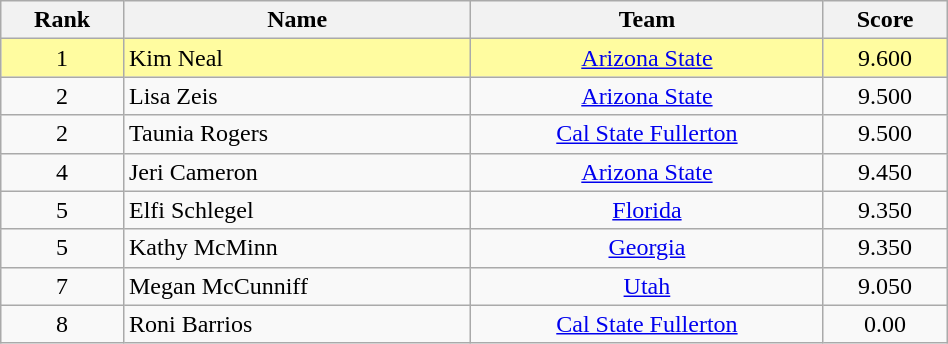<table class="sortable wikitable" style="text-align:center" width=50%>
<tr>
<th>Rank</th>
<th>Name</th>
<th>Team</th>
<th>Score</th>
</tr>
<tr bgcolor=fffca>
<td>1</td>
<td align="left">Kim Neal</td>
<td><a href='#'>Arizona State</a></td>
<td>9.600</td>
</tr>
<tr>
<td>2</td>
<td align="left">Lisa Zeis</td>
<td><a href='#'>Arizona State</a></td>
<td>9.500</td>
</tr>
<tr>
<td>2</td>
<td align="left">Taunia Rogers</td>
<td><a href='#'>Cal State Fullerton</a></td>
<td>9.500</td>
</tr>
<tr>
<td>4</td>
<td align="left">Jeri Cameron</td>
<td><a href='#'>Arizona State</a></td>
<td>9.450</td>
</tr>
<tr>
<td>5</td>
<td align="left">Elfi Schlegel</td>
<td><a href='#'>Florida</a></td>
<td>9.350</td>
</tr>
<tr>
<td>5</td>
<td align="left">Kathy McMinn</td>
<td><a href='#'>Georgia</a></td>
<td>9.350</td>
</tr>
<tr>
<td>7</td>
<td align="left">Megan McCunniff</td>
<td><a href='#'>Utah</a></td>
<td>9.050</td>
</tr>
<tr>
<td>8</td>
<td align="left">Roni Barrios</td>
<td><a href='#'>Cal State Fullerton</a></td>
<td>0.00</td>
</tr>
</table>
